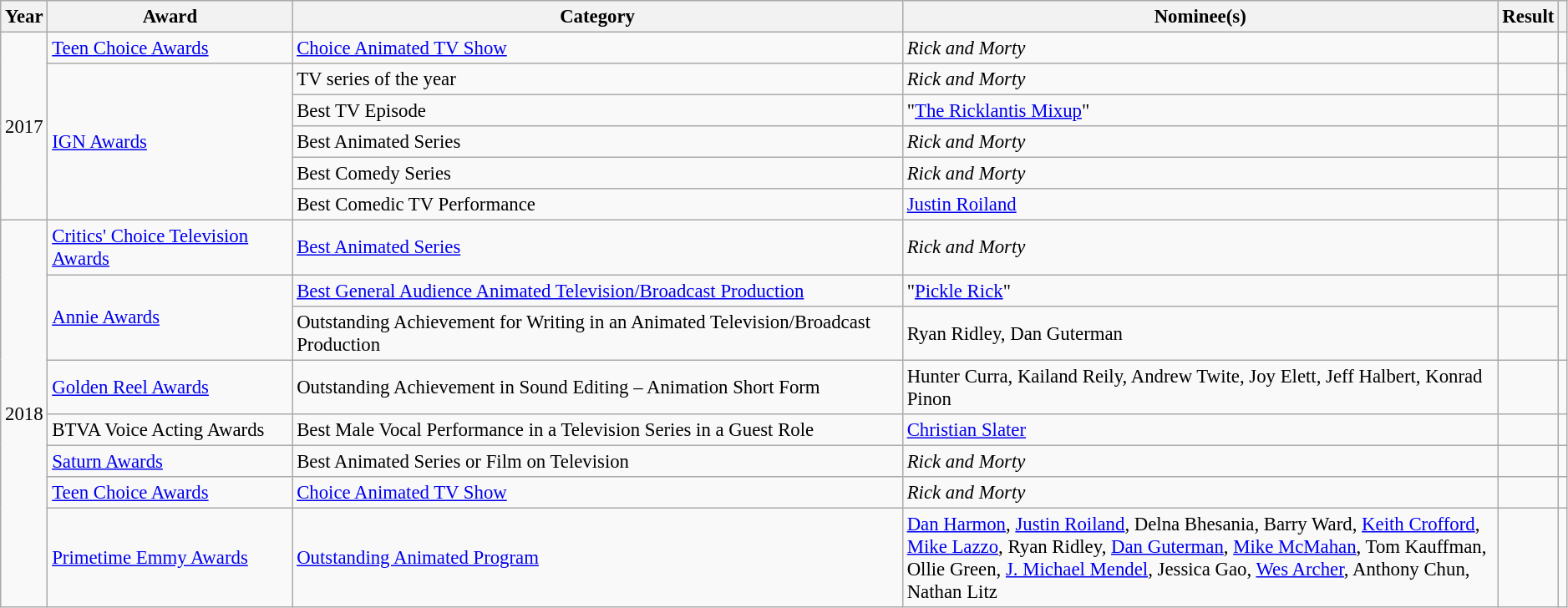<table class="wikitable sortable"  style="font-size:95%; width:99%;">
<tr>
<th>Year</th>
<th>Award</th>
<th>Category</th>
<th style="width:38%;">Nominee(s)</th>
<th>Result</th>
<th></th>
</tr>
<tr>
<td rowspan="6" align="center">2017</td>
<td><a href='#'>Teen Choice Awards</a></td>
<td><a href='#'>Choice Animated TV Show</a></td>
<td><em>Rick and Morty</em></td>
<td></td>
<td align="center"></td>
</tr>
<tr>
<td rowspan="5"><a href='#'>IGN Awards</a></td>
<td>TV series of the year</td>
<td><em>Rick and Morty</em></td>
<td></td>
<td align="center"></td>
</tr>
<tr>
<td>Best TV Episode</td>
<td>"<a href='#'>The Ricklantis Mixup</a>"</td>
<td></td>
<td align="center"></td>
</tr>
<tr>
<td>Best Animated Series</td>
<td><em>Rick and Morty</em></td>
<td></td>
<td align="center"></td>
</tr>
<tr>
<td>Best Comedy Series</td>
<td><em>Rick and Morty</em></td>
<td></td>
<td align="center"></td>
</tr>
<tr>
<td>Best Comedic TV Performance</td>
<td><a href='#'>Justin Roiland</a></td>
<td></td>
<td align="center"></td>
</tr>
<tr>
<td rowspan="8" align="center">2018</td>
<td><a href='#'>Critics' Choice Television Awards</a></td>
<td><a href='#'>Best Animated Series</a></td>
<td><em>Rick and Morty</em></td>
<td></td>
<td align="center"></td>
</tr>
<tr>
<td rowspan="2"><a href='#'>Annie Awards</a></td>
<td><a href='#'>Best General Audience Animated Television/Broadcast Production</a></td>
<td>"<a href='#'>Pickle Rick</a>"</td>
<td></td>
<td rowspan="2" align="center"></td>
</tr>
<tr>
<td>Outstanding Achievement for Writing in an Animated Television/Broadcast Production</td>
<td>Ryan Ridley, Dan Guterman </td>
<td></td>
</tr>
<tr>
<td><a href='#'>Golden Reel Awards</a></td>
<td>Outstanding Achievement in Sound Editing – Animation Short Form</td>
<td>Hunter Curra, Kailand Reily, Andrew Twite, Joy Elett, Jeff Halbert, Konrad Pinon </td>
<td></td>
<td align="center"></td>
</tr>
<tr>
<td>BTVA Voice Acting Awards</td>
<td>Best Male Vocal Performance in a Television Series in a Guest Role</td>
<td><a href='#'>Christian Slater</a></td>
<td></td>
<td align="center"></td>
</tr>
<tr>
<td><a href='#'>Saturn Awards</a></td>
<td>Best Animated Series or Film on Television</td>
<td><em>Rick and Morty</em></td>
<td></td>
<td align="center"></td>
</tr>
<tr>
<td><a href='#'>Teen Choice Awards</a></td>
<td><a href='#'>Choice Animated TV Show</a></td>
<td><em>Rick and Morty</em></td>
<td></td>
<td align="center"></td>
</tr>
<tr>
<td><a href='#'>Primetime Emmy Awards</a></td>
<td><a href='#'>Outstanding Animated Program</a></td>
<td><a href='#'>Dan Harmon</a>, <a href='#'>Justin Roiland</a>, Delna Bhesania, Barry Ward, <a href='#'>Keith Crofford</a>, <a href='#'>Mike Lazzo</a>, Ryan Ridley, <a href='#'>Dan Guterman</a>, <a href='#'>Mike McMahan</a>, Tom Kauffman, Ollie Green, <a href='#'>J. Michael Mendel</a>, Jessica Gao, <a href='#'>Wes Archer</a>, Anthony Chun, Nathan Litz </td>
<td></td>
<td align="center"></td>
</tr>
</table>
